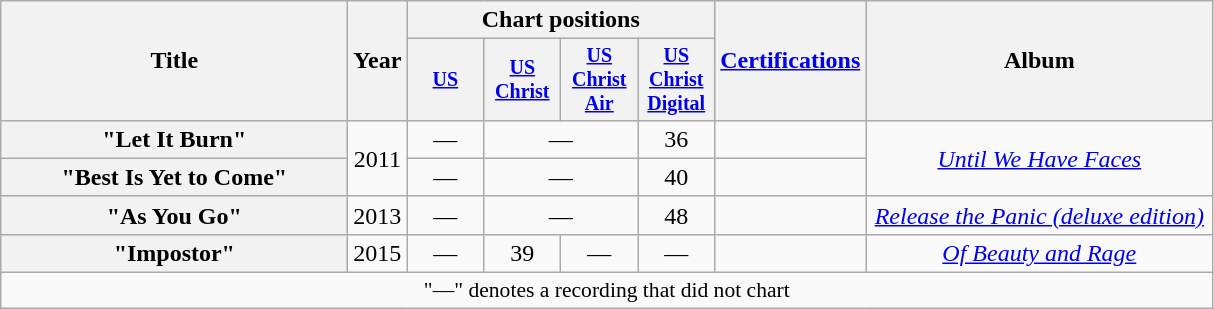<table class="wikitable plainrowheaders" style="text-align:center;">
<tr>
<th rowspan="2" scope="col" style="width:14em;">Title</th>
<th rowspan="2" scope="col">Year</th>
<th colspan="4" scope="col">Chart positions</th>
<th rowspan="2" scope="col"><a href='#'>Certifications</a></th>
<th rowspan="2" scope="col" style="width:14em;">Album</th>
</tr>
<tr style="font-size:smaller;">
<th scope="col" width="45"><a href='#'>US</a><br></th>
<th scope="col" width="45"><a href='#'>US<br>Christ</a><br></th>
<th scope="col" width="45"><a href='#'>US<br>Christ Air</a><br></th>
<th scope="col" width="45"><a href='#'>US<br>Christ<br>Digital</a><br></th>
</tr>
<tr>
<th scope="row">"Let It Burn"</th>
<td rowspan="2">2011</td>
<td>—</td>
<td colspan="2">—</td>
<td>36</td>
<td></td>
<td rowspan="2"><em><a href='#'>Until We Have Faces</a></em></td>
</tr>
<tr>
<th scope="row">"Best Is Yet to Come"</th>
<td>—</td>
<td colspan="2">—</td>
<td>40</td>
<td></td>
</tr>
<tr>
<th scope="row">"As You Go"</th>
<td>2013</td>
<td>—</td>
<td colspan="2">—</td>
<td>48</td>
<td></td>
<td><em><a href='#'>Release the Panic (deluxe edition)</a></em></td>
</tr>
<tr>
<th scope="row">"Impostor"</th>
<td>2015</td>
<td>—</td>
<td>39</td>
<td>—</td>
<td>—</td>
<td></td>
<td><em><a href='#'>Of Beauty and Rage</a></em></td>
</tr>
<tr>
<td colspan="8" style="font-size:90%">"—" denotes a recording that did not chart</td>
</tr>
</table>
